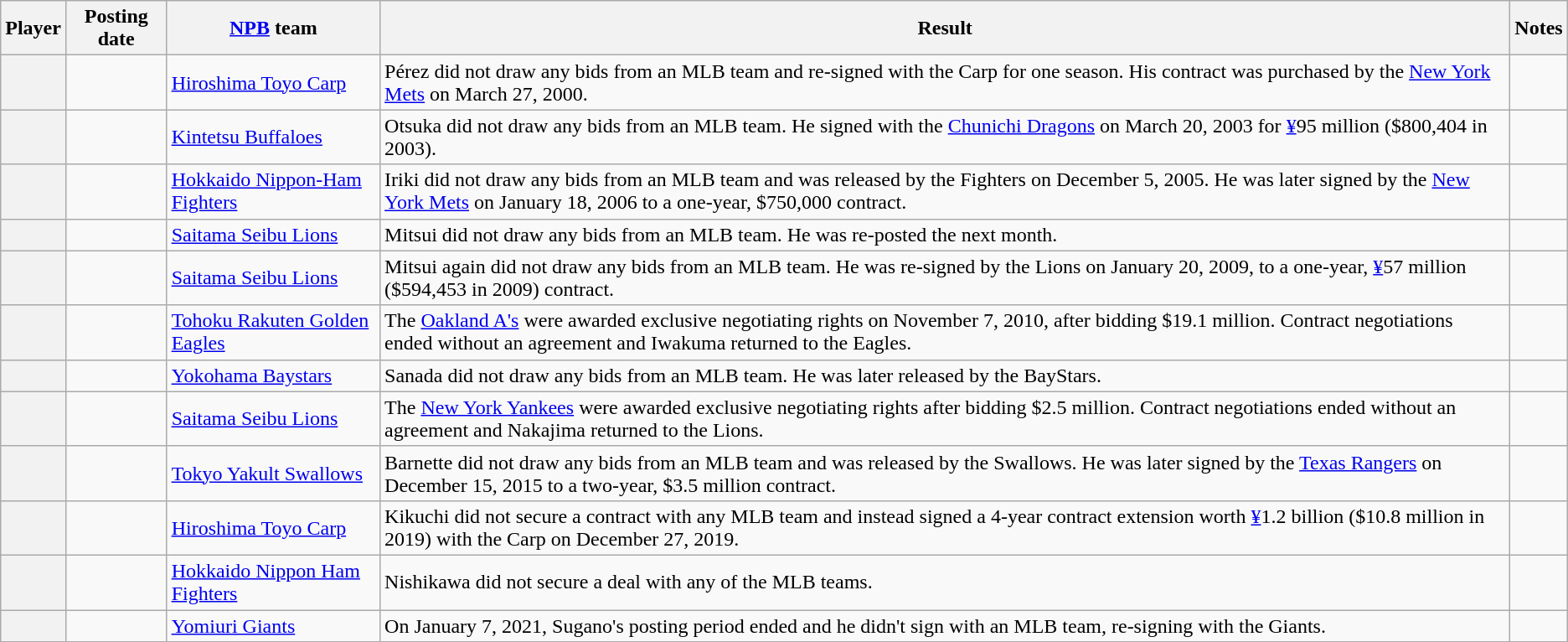<table class="wikitable sortable plainrowheaders" cellpadding="0">
<tr>
<th scope="col">Player</th>
<th scope="col">Posting date</th>
<th scope="col"><a href='#'>NPB</a> team</th>
<th scope="col" class="unsortable">Result</th>
<th scope="col" class="unsortable">Notes</th>
</tr>
<tr>
<th scope="row"></th>
<td></td>
<td><a href='#'>Hiroshima Toyo Carp</a></td>
<td>Pérez did not draw any bids from an MLB team and re-signed with the Carp for one season. His contract was purchased by the <a href='#'>New York Mets</a> on March 27, 2000.</td>
<td></td>
</tr>
<tr>
<th scope="row"></th>
<td></td>
<td><a href='#'>Kintetsu Buffaloes</a></td>
<td>Otsuka did not draw any bids from an MLB team. He signed with the <a href='#'>Chunichi Dragons</a> on March 20, 2003 for <a href='#'>¥</a>95 million ($800,404 in 2003).</td>
<td></td>
</tr>
<tr>
<th scope="row"></th>
<td></td>
<td><a href='#'>Hokkaido Nippon-Ham Fighters</a></td>
<td>Iriki did not draw any bids from an MLB team and was released by the Fighters on December 5, 2005. He was later signed by the <a href='#'>New York Mets</a> on January 18, 2006 to a one-year, $750,000 contract.</td>
<td></td>
</tr>
<tr>
<th scope="row"></th>
<td></td>
<td><a href='#'>Saitama Seibu Lions</a></td>
<td>Mitsui did not draw any bids from an MLB team. He was re-posted the next month.</td>
<td></td>
</tr>
<tr>
<th scope="row"></th>
<td></td>
<td><a href='#'>Saitama Seibu Lions</a></td>
<td>Mitsui again did not draw any bids from an MLB team. He was re-signed by the Lions on January 20, 2009, to a one-year, <a href='#'>¥</a>57 million ($594,453 in 2009) contract.</td>
<td></td>
</tr>
<tr>
<th scope="row"></th>
<td></td>
<td><a href='#'>Tohoku Rakuten Golden Eagles</a></td>
<td>The <a href='#'>Oakland A's</a> were awarded exclusive negotiating rights on November 7, 2010, after bidding $19.1 million. Contract negotiations ended without an agreement and Iwakuma returned to the Eagles.</td>
<td></td>
</tr>
<tr>
<th scope="row"></th>
<td></td>
<td><a href='#'>Yokohama Baystars</a></td>
<td>Sanada did not draw any bids from an MLB team. He was later released by the BayStars.</td>
<td></td>
</tr>
<tr>
<th scope="row"></th>
<td></td>
<td><a href='#'>Saitama Seibu Lions</a></td>
<td>The <a href='#'>New York Yankees</a> were awarded exclusive negotiating rights after bidding $2.5 million. Contract negotiations ended without an agreement and Nakajima returned to the Lions.</td>
<td></td>
</tr>
<tr>
<th scope="row"></th>
<td></td>
<td><a href='#'>Tokyo Yakult Swallows</a></td>
<td>Barnette did not draw any bids from an MLB team and was released by the Swallows. He was later signed by the <a href='#'>Texas Rangers</a> on December 15, 2015 to a two-year, $3.5 million contract.</td>
<td></td>
</tr>
<tr>
<th scope="row"></th>
<td></td>
<td><a href='#'>Hiroshima Toyo Carp</a></td>
<td>Kikuchi did not secure a contract with any MLB team and instead signed a 4-year contract extension worth <a href='#'>¥</a>1.2 billion ($10.8 million in 2019) with the Carp on December 27, 2019.</td>
<td></td>
</tr>
<tr>
<th scope="row"></th>
<td></td>
<td><a href='#'>Hokkaido Nippon Ham Fighters</a></td>
<td>Nishikawa did not secure a deal with any of the MLB teams.</td>
<td></td>
</tr>
<tr>
<th scope="row"></th>
<td></td>
<td><a href='#'>Yomiuri Giants</a></td>
<td>On January 7, 2021, Sugano's posting period ended and he didn't sign with an MLB team, re-signing with the Giants.</td>
<td></td>
</tr>
</table>
